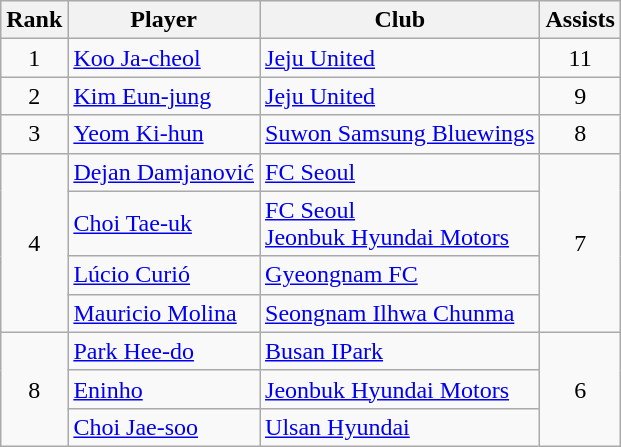<table class="wikitable">
<tr>
<th>Rank</th>
<th>Player</th>
<th>Club</th>
<th>Assists</th>
</tr>
<tr>
<td align=center>1</td>
<td> <a href='#'>Koo Ja-cheol</a></td>
<td><a href='#'>Jeju United</a></td>
<td align=center>11</td>
</tr>
<tr>
<td align=center>2</td>
<td> <a href='#'>Kim Eun-jung</a></td>
<td><a href='#'>Jeju United</a></td>
<td align=center>9</td>
</tr>
<tr>
<td align=center>3</td>
<td> <a href='#'>Yeom Ki-hun</a></td>
<td><a href='#'>Suwon Samsung Bluewings</a></td>
<td align=center>8</td>
</tr>
<tr>
<td rowspan=4 align=center>4</td>
<td> <a href='#'>Dejan Damjanović</a></td>
<td><a href='#'>FC Seoul</a></td>
<td rowspan=4 align=center>7</td>
</tr>
<tr>
<td> <a href='#'>Choi Tae-uk</a></td>
<td><a href='#'>FC Seoul</a><br><a href='#'>Jeonbuk Hyundai Motors</a></td>
</tr>
<tr>
<td> <a href='#'>Lúcio Curió</a></td>
<td><a href='#'>Gyeongnam FC</a></td>
</tr>
<tr>
<td> <a href='#'>Mauricio Molina</a></td>
<td><a href='#'>Seongnam Ilhwa Chunma</a></td>
</tr>
<tr>
<td rowspan=3 align=center>8</td>
<td> <a href='#'>Park Hee-do</a></td>
<td><a href='#'>Busan IPark</a></td>
<td rowspan=3 align=center>6</td>
</tr>
<tr>
<td> <a href='#'>Eninho</a></td>
<td><a href='#'>Jeonbuk Hyundai Motors</a></td>
</tr>
<tr>
<td> <a href='#'>Choi Jae-soo</a></td>
<td><a href='#'>Ulsan Hyundai</a></td>
</tr>
</table>
